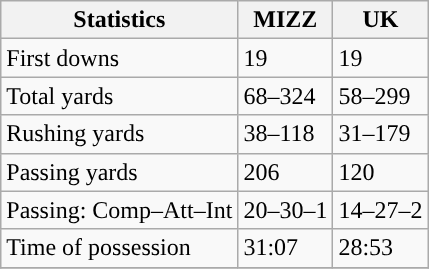<table class="wikitable" style="float: left;">
<tr>
<th>Statistics</th>
<th>MIZZ</th>
<th>UK</th>
</tr>
<tr>
<td>First downs</td>
<td>19</td>
<td>19</td>
</tr>
<tr>
<td>Total yards</td>
<td>68–324</td>
<td>58–299</td>
</tr>
<tr>
<td>Rushing yards</td>
<td>38–118</td>
<td>31–179</td>
</tr>
<tr>
<td>Passing yards</td>
<td>206</td>
<td>120</td>
</tr>
<tr>
<td>Passing: Comp–Att–Int</td>
<td>20–30–1</td>
<td>14–27–2</td>
</tr>
<tr>
<td>Time of possession</td>
<td>31:07</td>
<td>28:53</td>
</tr>
<tr>
</tr>
</table>
